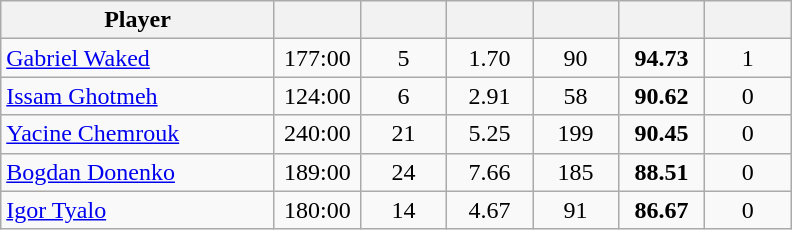<table class="wikitable sortable" style="text-align:center;">
<tr>
<th style="width:175px;">Player</th>
<th style="width:50px;"></th>
<th style="width:50px;"></th>
<th style="width:50px;"></th>
<th style="width:50px;"></th>
<th style="width:50px;"></th>
<th style="width:50px;"></th>
</tr>
<tr>
<td style="text-align:left;"> <a href='#'>Gabriel Waked</a></td>
<td>177:00</td>
<td>5</td>
<td>1.70</td>
<td>90</td>
<td><strong>94.73</strong></td>
<td>1</td>
</tr>
<tr>
<td style="text-align:left;"> <a href='#'>Issam Ghotmeh</a></td>
<td>124:00</td>
<td>6</td>
<td>2.91</td>
<td>58</td>
<td><strong>90.62</strong></td>
<td>0</td>
</tr>
<tr>
<td style="text-align:left;"> <a href='#'>Yacine Chemrouk</a></td>
<td>240:00</td>
<td>21</td>
<td>5.25</td>
<td>199</td>
<td><strong>90.45</strong></td>
<td>0</td>
</tr>
<tr>
<td style="text-align:left;"> <a href='#'>Bogdan Donenko</a></td>
<td>189:00</td>
<td>24</td>
<td>7.66</td>
<td>185</td>
<td><strong>88.51</strong></td>
<td>0</td>
</tr>
<tr>
<td style="text-align:left;"> <a href='#'>Igor Tyalo</a></td>
<td>180:00</td>
<td>14</td>
<td>4.67</td>
<td>91</td>
<td><strong>86.67</strong></td>
<td>0</td>
</tr>
</table>
